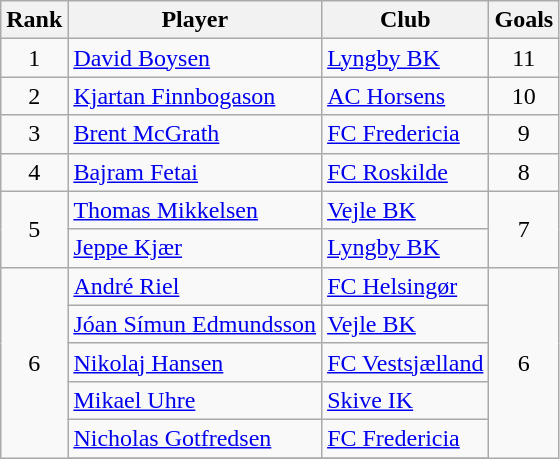<table class="wikitable" style="text-align:center">
<tr>
<th>Rank</th>
<th>Player</th>
<th>Club</th>
<th>Goals</th>
</tr>
<tr>
<td>1</td>
<td align="left"> <a href='#'>David Boysen</a></td>
<td align="left"><a href='#'>Lyngby BK</a></td>
<td>11</td>
</tr>
<tr>
<td>2</td>
<td align="left"> <a href='#'>Kjartan Finnbogason</a></td>
<td align="left"><a href='#'>AC Horsens</a></td>
<td>10</td>
</tr>
<tr>
<td>3</td>
<td align="left"> <a href='#'>Brent McGrath</a></td>
<td align="left"><a href='#'>FC Fredericia</a></td>
<td>9</td>
</tr>
<tr>
<td>4</td>
<td align="left"> <a href='#'>Bajram Fetai</a></td>
<td align="left"><a href='#'>FC Roskilde</a></td>
<td>8</td>
</tr>
<tr>
<td rowspan="2">5</td>
<td align="left"> <a href='#'>Thomas Mikkelsen</a></td>
<td align="left"><a href='#'>Vejle BK</a></td>
<td rowspan="2">7</td>
</tr>
<tr>
<td align="left"> <a href='#'>Jeppe Kjær</a></td>
<td align="left"><a href='#'>Lyngby BK</a></td>
</tr>
<tr>
<td rowspan="6">6</td>
<td align="left"> <a href='#'>André Riel</a></td>
<td align="left"><a href='#'>FC Helsingør</a></td>
<td rowspan="6">6</td>
</tr>
<tr>
<td align="left"> <a href='#'>Jóan Símun Edmundsson</a></td>
<td align="left"><a href='#'>Vejle BK</a></td>
</tr>
<tr>
<td align="left"> <a href='#'>Nikolaj Hansen</a></td>
<td align="left"><a href='#'>FC Vestsjælland</a></td>
</tr>
<tr>
<td align="left"> <a href='#'>Mikael Uhre</a></td>
<td align="left"><a href='#'>Skive IK</a></td>
</tr>
<tr>
<td align="left"> <a href='#'>Nicholas Gotfredsen</a></td>
<td align="left"><a href='#'>FC Fredericia</a></td>
</tr>
<tr>
</tr>
</table>
